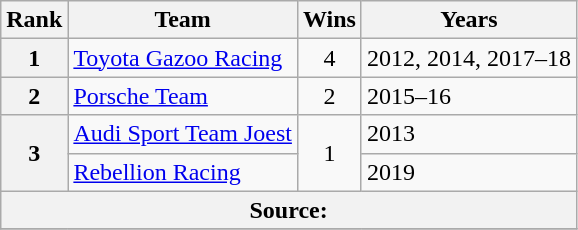<table class=wikitable>
<tr>
<th>Rank</th>
<th>Team</th>
<th>Wins</th>
<th>Years</th>
</tr>
<tr>
<th>1</th>
<td> <a href='#'>Toyota Gazoo Racing</a></td>
<td align=center>4</td>
<td>2012, 2014, 2017–18</td>
</tr>
<tr>
<th>2</th>
<td> <a href='#'>Porsche Team</a></td>
<td align=center>2</td>
<td>2015–16</td>
</tr>
<tr>
<th rowspan=2>3</th>
<td> <a href='#'>Audi Sport Team Joest</a></td>
<td rowspan="2" style="text-align:center;">1</td>
<td>2013</td>
</tr>
<tr>
<td> <a href='#'>Rebellion Racing</a></td>
<td>2019</td>
</tr>
<tr>
<th colspan=4>Source:</th>
</tr>
<tr>
</tr>
</table>
